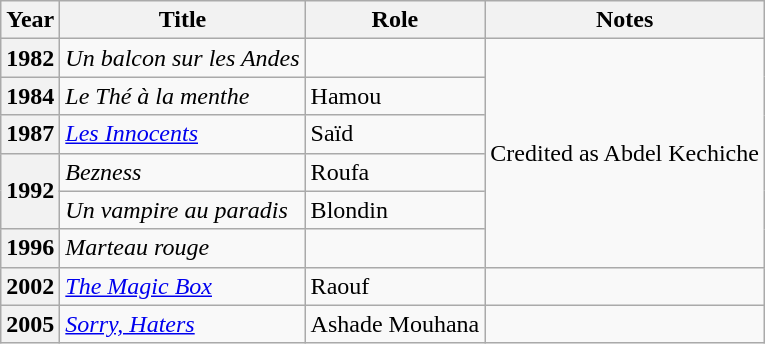<table class="wikitable">
<tr>
<th>Year</th>
<th>Title</th>
<th>Role</th>
<th>Notes</th>
</tr>
<tr>
<th>1982</th>
<td><em>Un balcon sur les Andes</em></td>
<td></td>
<td rowspan="6">Credited as Abdel Kechiche</td>
</tr>
<tr>
<th>1984</th>
<td><em>Le Thé à la menthe</em></td>
<td>Hamou</td>
</tr>
<tr>
<th>1987</th>
<td><em><a href='#'>Les Innocents</a></em></td>
<td>Saïd</td>
</tr>
<tr>
<th rowspan="2">1992</th>
<td><em>Bezness</em></td>
<td>Roufa</td>
</tr>
<tr>
<td><em>Un vampire au paradis</em></td>
<td>Blondin</td>
</tr>
<tr>
<th>1996</th>
<td><em>Marteau rouge</em></td>
<td></td>
</tr>
<tr>
<th>2002</th>
<td><em><a href='#'>The Magic Box</a></em></td>
<td>Raouf</td>
<td></td>
</tr>
<tr>
<th>2005</th>
<td><em><a href='#'>Sorry, Haters</a></em></td>
<td>Ashade Mouhana</td>
<td></td>
</tr>
</table>
